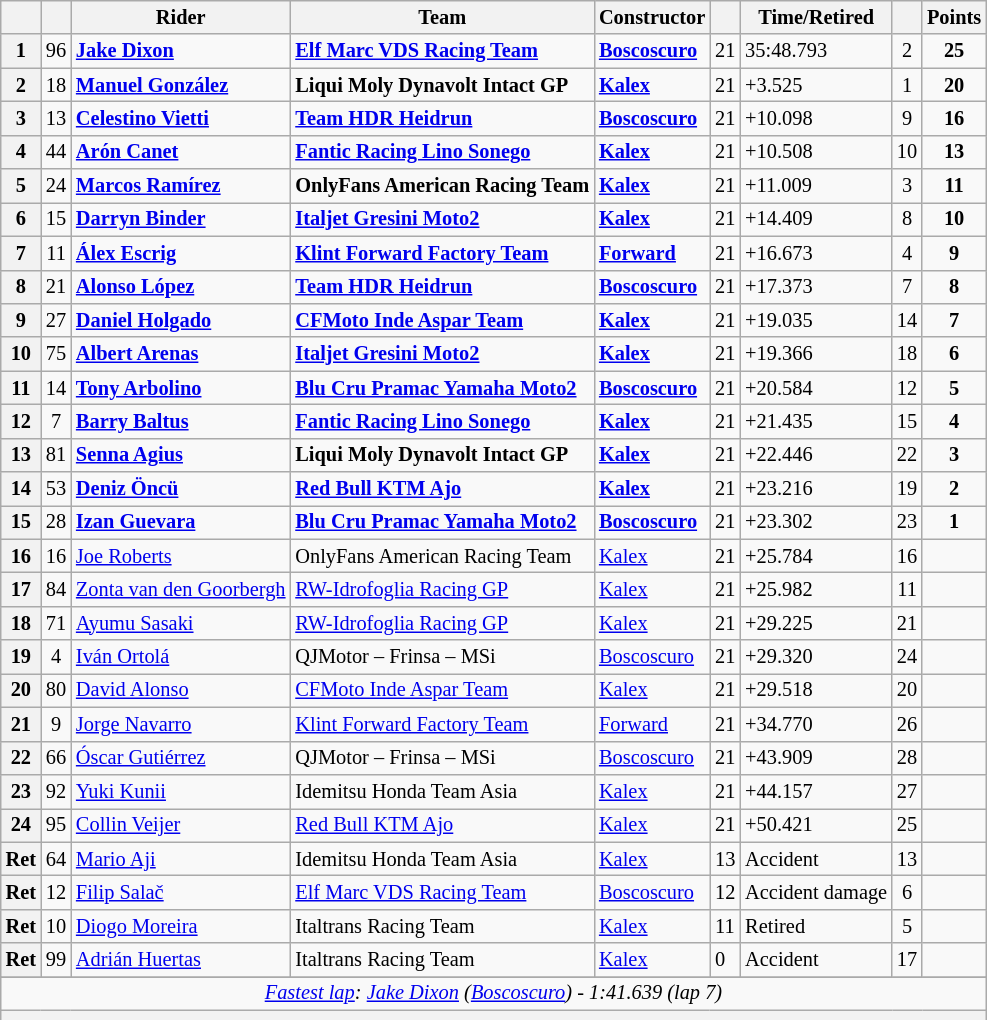<table class="wikitable sortable" style="font-size: 85%;">
<tr>
<th scope="col"></th>
<th scope="col"></th>
<th scope="col">Rider</th>
<th scope="col">Team</th>
<th scope="col">Constructor</th>
<th class="unsortable" scope="col"></th>
<th class="unsortable" scope="col">Time/Retired</th>
<th scope="col"></th>
<th scope="col">Points</th>
</tr>
<tr>
<th>1</th>
<td align="center">96</td>
<td><strong> <a href='#'>Jake Dixon</a></strong></td>
<td><a href='#'><strong>Elf Marc VDS Racing Team</strong></a></td>
<td><a href='#'><strong>Boscoscuro</strong></a></td>
<td>21</td>
<td>35:48.793</td>
<td align="center">2</td>
<td align="center"><strong>25</strong></td>
</tr>
<tr>
<th>2</th>
<td align="center">18</td>
<td><strong> <a href='#'>Manuel González</a></strong></td>
<td><strong>Liqui Moly Dynavolt Intact GP</strong></td>
<td><strong><a href='#'>Kalex</a></strong></td>
<td>21</td>
<td>+3.525</td>
<td align="center">1</td>
<td align="center"><strong>20</strong></td>
</tr>
<tr>
<th>3</th>
<td align="center">13</td>
<td><strong> <a href='#'>Celestino Vietti</a></strong></td>
<td><a href='#'><strong>Team HDR Heidrun</strong></a></td>
<td><a href='#'><strong>Boscoscuro</strong></a></td>
<td>21</td>
<td>+10.098</td>
<td align="center">9</td>
<td align="center"><strong>16</strong></td>
</tr>
<tr>
<th>4</th>
<td align="center">44</td>
<td><strong> <a href='#'>Arón Canet</a></strong></td>
<td><a href='#'><strong>Fantic Racing Lino Sonego</strong></a></td>
<td><strong><a href='#'>Kalex</a></strong></td>
<td>21</td>
<td>+10.508</td>
<td align="center">10</td>
<td align="center"><strong>13</strong></td>
</tr>
<tr>
<th>5</th>
<td align="center">24</td>
<td><strong> <a href='#'>Marcos Ramírez</a></strong></td>
<td><strong>OnlyFans American Racing Team</strong></td>
<td><strong><a href='#'>Kalex</a></strong></td>
<td>21</td>
<td>+11.009</td>
<td align="center">3</td>
<td align="center"><strong>11</strong></td>
</tr>
<tr>
<th>6</th>
<td align="center">15</td>
<td><strong> <a href='#'>Darryn Binder</a></strong></td>
<td><a href='#'><strong>Italjet Gresini Moto2</strong></a></td>
<td><strong><a href='#'>Kalex</a></strong></td>
<td>21</td>
<td>+14.409</td>
<td align="center">8</td>
<td align="center"><strong>10</strong></td>
</tr>
<tr>
<th>7</th>
<td align="center">11</td>
<td><strong> <a href='#'>Álex Escrig</a></strong></td>
<td><a href='#'><strong>Klint Forward Factory Team</strong></a></td>
<td><a href='#'><strong>Forward</strong></a></td>
<td>21</td>
<td>+16.673</td>
<td align="center">4</td>
<td align="center"><strong>9</strong></td>
</tr>
<tr>
<th>8</th>
<td align="center">21</td>
<td><strong> <a href='#'>Alonso López</a></strong></td>
<td><a href='#'><strong>Team HDR Heidrun</strong></a></td>
<td><a href='#'><strong>Boscoscuro</strong></a></td>
<td>21</td>
<td>+17.373</td>
<td align="center">7</td>
<td align="center"><strong>8</strong></td>
</tr>
<tr>
<th>9</th>
<td align="center">27</td>
<td><strong> <a href='#'>Daniel Holgado</a></strong></td>
<td><a href='#'><strong>CFMoto Inde Aspar Team</strong></a></td>
<td><strong><a href='#'>Kalex</a></strong></td>
<td>21</td>
<td>+19.035</td>
<td align="center">14</td>
<td align="center"><strong>7</strong></td>
</tr>
<tr>
<th>10</th>
<td align="center">75</td>
<td><strong> <a href='#'>Albert Arenas</a></strong></td>
<td><a href='#'><strong>Italjet Gresini Moto2</strong></a></td>
<td><strong><a href='#'>Kalex</a></strong></td>
<td>21</td>
<td>+19.366</td>
<td align="center">18</td>
<td align="center"><strong>6</strong></td>
</tr>
<tr>
<th>11</th>
<td align="center">14</td>
<td><strong> <a href='#'>Tony Arbolino</a></strong></td>
<td><a href='#'><strong>Blu Cru Pramac Yamaha Moto2</strong></a></td>
<td><a href='#'><strong>Boscoscuro</strong></a></td>
<td>21</td>
<td>+20.584</td>
<td align="center">12</td>
<td align="center"><strong>5</strong></td>
</tr>
<tr>
<th>12</th>
<td align="center">7</td>
<td><strong> <a href='#'>Barry Baltus</a></strong></td>
<td><a href='#'><strong>Fantic Racing Lino Sonego</strong></a></td>
<td><strong><a href='#'>Kalex</a></strong></td>
<td>21</td>
<td>+21.435</td>
<td align="center">15</td>
<td align="center"><strong>4</strong></td>
</tr>
<tr>
<th>13</th>
<td align="center">81</td>
<td><strong> <a href='#'>Senna Agius</a></strong></td>
<td><strong>Liqui Moly Dynavolt Intact GP</strong></td>
<td><strong><a href='#'>Kalex</a></strong></td>
<td>21</td>
<td>+22.446</td>
<td align="center">22</td>
<td align="center"><strong>3</strong></td>
</tr>
<tr>
<th>14</th>
<td align="center">53</td>
<td><strong> <a href='#'>Deniz Öncü</a></strong></td>
<td><a href='#'><strong>Red Bull KTM Ajo</strong></a></td>
<td><strong><a href='#'>Kalex</a></strong></td>
<td>21</td>
<td>+23.216</td>
<td align="center">19</td>
<td align="center"><strong>2</strong></td>
</tr>
<tr>
<th>15</th>
<td align="center">28</td>
<td><strong> <a href='#'>Izan Guevara</a></strong></td>
<td><a href='#'><strong>Blu Cru Pramac Yamaha Moto2</strong></a></td>
<td><a href='#'><strong>Boscoscuro</strong></a></td>
<td>21</td>
<td>+23.302</td>
<td align="center">23</td>
<td align="center"><strong>1</strong></td>
</tr>
<tr>
<th>16</th>
<td align="center">16</td>
<td> <a href='#'>Joe Roberts</a></td>
<td>OnlyFans American Racing Team</td>
<td><a href='#'>Kalex</a></td>
<td>21</td>
<td>+25.784</td>
<td align="center">16</td>
<td align="center"></td>
</tr>
<tr>
<th>17</th>
<td align="center">84</td>
<td> <a href='#'>Zonta van den Goorbergh</a></td>
<td><a href='#'>RW-Idrofoglia Racing GP</a></td>
<td><a href='#'>Kalex</a></td>
<td>21</td>
<td>+25.982</td>
<td align="center">11</td>
<td align="center"></td>
</tr>
<tr>
<th>18</th>
<td align="center">71</td>
<td> <a href='#'>Ayumu Sasaki</a></td>
<td><a href='#'>RW-Idrofoglia Racing GP</a></td>
<td><a href='#'>Kalex</a></td>
<td>21</td>
<td>+29.225</td>
<td align="center">21</td>
<td align="center"></td>
</tr>
<tr>
<th>19</th>
<td align="center">4</td>
<td> <a href='#'>Iván Ortolá</a></td>
<td>QJMotor – Frinsa – MSi</td>
<td><a href='#'>Boscoscuro</a></td>
<td>21</td>
<td>+29.320</td>
<td align="center">24</td>
<td align="center"></td>
</tr>
<tr>
<th>20</th>
<td align="center">80</td>
<td> <a href='#'>David Alonso</a></td>
<td><a href='#'>CFMoto Inde Aspar Team</a></td>
<td><a href='#'>Kalex</a></td>
<td>21</td>
<td>+29.518</td>
<td align="center">20</td>
<td align="center"></td>
</tr>
<tr>
<th>21</th>
<td align="center">9</td>
<td> <a href='#'>Jorge Navarro</a></td>
<td><a href='#'>Klint Forward Factory Team</a></td>
<td><a href='#'>Forward</a></td>
<td>21</td>
<td>+34.770</td>
<td align="center">26</td>
<td align="center"></td>
</tr>
<tr>
<th>22</th>
<td align="center">66</td>
<td> <a href='#'>Óscar Gutiérrez</a></td>
<td>QJMotor – Frinsa – MSi</td>
<td><a href='#'>Boscoscuro</a></td>
<td>21</td>
<td>+43.909</td>
<td align="center">28</td>
<td align="center"></td>
</tr>
<tr>
<th>23</th>
<td align="center">92</td>
<td> <a href='#'>Yuki Kunii</a></td>
<td>Idemitsu Honda Team Asia</td>
<td><a href='#'>Kalex</a></td>
<td>21</td>
<td>+44.157</td>
<td align="center">27</td>
<td align="center"></td>
</tr>
<tr>
<th>24</th>
<td align="center">95</td>
<td> <a href='#'>Collin Veijer</a></td>
<td><a href='#'>Red Bull KTM Ajo</a></td>
<td><a href='#'>Kalex</a></td>
<td>21</td>
<td>+50.421</td>
<td align="center">25</td>
<td align="center"></td>
</tr>
<tr>
<th>Ret</th>
<td align="center">64</td>
<td> <a href='#'>Mario Aji</a></td>
<td>Idemitsu Honda Team Asia</td>
<td><a href='#'>Kalex</a></td>
<td>13</td>
<td>Accident</td>
<td align="center">13</td>
<td align="center"></td>
</tr>
<tr>
<th>Ret</th>
<td align="center">12</td>
<td> <a href='#'>Filip Salač</a></td>
<td><a href='#'>Elf Marc VDS Racing Team</a></td>
<td><a href='#'>Boscoscuro</a></td>
<td>12</td>
<td>Accident damage</td>
<td align="center">6</td>
<td align="center"></td>
</tr>
<tr>
<th>Ret</th>
<td align="center">10</td>
<td> <a href='#'>Diogo Moreira</a></td>
<td>Italtrans Racing Team</td>
<td><a href='#'>Kalex</a></td>
<td>11</td>
<td>Retired</td>
<td align="center">5</td>
<td align="center"></td>
</tr>
<tr>
<th>Ret</th>
<td align="center">99</td>
<td> <a href='#'>Adrián Huertas</a></td>
<td>Italtrans Racing Team</td>
<td><a href='#'>Kalex</a></td>
<td>0</td>
<td>Accident</td>
<td align="center">17</td>
<td align="center"></td>
</tr>
<tr>
</tr>
<tr class="sortbottom">
<td colspan="9" style="text-align:center"><em><a href='#'>Fastest lap</a>:  <a href='#'>Jake Dixon</a> (<a href='#'>Boscoscuro</a>) - 1:41.639 (lap 7)</em></td>
</tr>
<tr class="sortbottom">
<th colspan="9"></th>
</tr>
</table>
